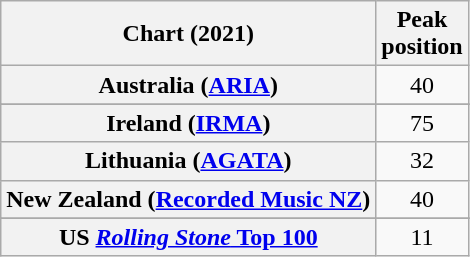<table class="wikitable sortable plainrowheaders" style="text-align:center">
<tr>
<th scope="col">Chart (2021)</th>
<th scope="col">Peak<br>position</th>
</tr>
<tr>
<th scope="row">Australia (<a href='#'>ARIA</a>)</th>
<td>40</td>
</tr>
<tr>
</tr>
<tr>
</tr>
<tr>
<th scope="row">Ireland (<a href='#'>IRMA</a>)</th>
<td>75</td>
</tr>
<tr>
<th scope="row">Lithuania (<a href='#'>AGATA</a>)</th>
<td>32</td>
</tr>
<tr>
<th scope="row">New Zealand (<a href='#'>Recorded Music NZ</a>)</th>
<td>40</td>
</tr>
<tr>
</tr>
<tr>
</tr>
<tr>
</tr>
<tr>
</tr>
<tr>
</tr>
<tr>
<th scope="row">US <a href='#'><em>Rolling Stone</em> Top 100</a></th>
<td>11</td>
</tr>
</table>
